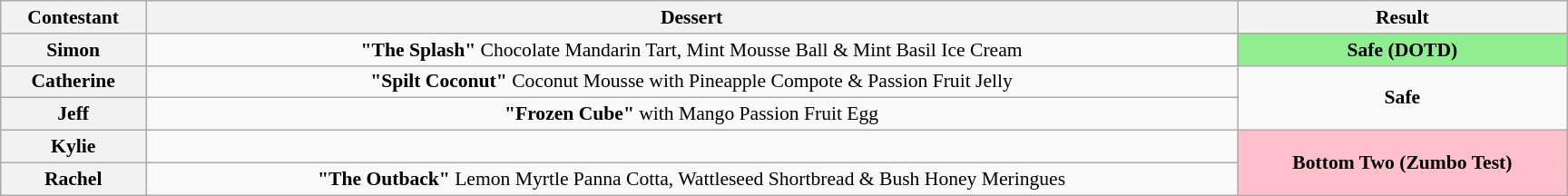<table class="wikitable plainrowheaders" style="text-align:center; font-size:90%; width:80em;">
<tr>
<th>Contestant</th>
<th>Dessert</th>
<th>Result</th>
</tr>
<tr>
<th>Simon</th>
<td><strong>"The Splash"</strong> Chocolate Mandarin Tart, Mint Mousse Ball & Mint Basil Ice Cream</td>
<td style="background:lightgreen;"><strong>Safe (DOTD)</strong></td>
</tr>
<tr>
<th>Catherine</th>
<td><strong>"Spilt Coconut"</strong> Coconut Mousse with Pineapple Compote & Passion Fruit Jelly</td>
<td rowspan="2"><strong>Safe</strong></td>
</tr>
<tr>
<th>Jeff</th>
<td><strong>"Frozen Cube"</strong> with Mango Passion Fruit Egg</td>
</tr>
<tr safe>
<th>Kylie</th>
<td></td>
<td rowspan="2" style="background:pink;"><strong>Bottom Two (Zumbo Test)</strong></td>
</tr>
<tr>
<th>Rachel</th>
<td><strong>"The Outback"</strong> Lemon Myrtle Panna Cotta, Wattleseed Shortbread & Bush Honey Meringues</td>
</tr>
</table>
